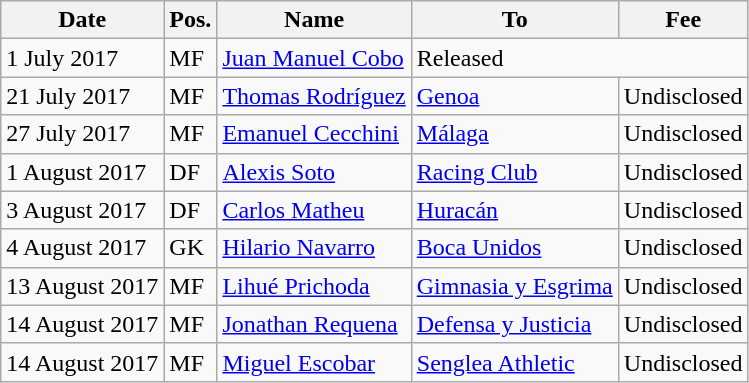<table class="wikitable">
<tr>
<th>Date</th>
<th>Pos.</th>
<th>Name</th>
<th>To</th>
<th>Fee</th>
</tr>
<tr>
<td>1 July 2017</td>
<td>MF</td>
<td> <a href='#'>Juan Manuel Cobo</a></td>
<td colspan="2">Released</td>
</tr>
<tr>
<td>21 July 2017</td>
<td>MF</td>
<td> <a href='#'>Thomas Rodríguez</a></td>
<td> <a href='#'>Genoa</a></td>
<td>Undisclosed</td>
</tr>
<tr>
<td>27 July 2017</td>
<td>MF</td>
<td> <a href='#'>Emanuel Cecchini</a></td>
<td> <a href='#'>Málaga</a></td>
<td>Undisclosed</td>
</tr>
<tr>
<td>1 August 2017</td>
<td>DF</td>
<td> <a href='#'>Alexis Soto</a></td>
<td> <a href='#'>Racing Club</a></td>
<td>Undisclosed</td>
</tr>
<tr>
<td>3 August 2017</td>
<td>DF</td>
<td> <a href='#'>Carlos Matheu</a></td>
<td> <a href='#'>Huracán</a></td>
<td>Undisclosed</td>
</tr>
<tr>
<td>4 August 2017</td>
<td>GK</td>
<td> <a href='#'>Hilario Navarro</a></td>
<td> <a href='#'>Boca Unidos</a></td>
<td>Undisclosed</td>
</tr>
<tr>
<td>13 August 2017</td>
<td>MF</td>
<td> <a href='#'>Lihué Prichoda</a></td>
<td> <a href='#'>Gimnasia y Esgrima</a></td>
<td>Undisclosed</td>
</tr>
<tr>
<td>14 August 2017</td>
<td>MF</td>
<td> <a href='#'>Jonathan Requena</a></td>
<td> <a href='#'>Defensa y Justicia</a></td>
<td>Undisclosed</td>
</tr>
<tr>
<td>14 August 2017</td>
<td>MF</td>
<td> <a href='#'>Miguel Escobar</a></td>
<td> <a href='#'>Senglea Athletic</a></td>
<td>Undisclosed</td>
</tr>
</table>
